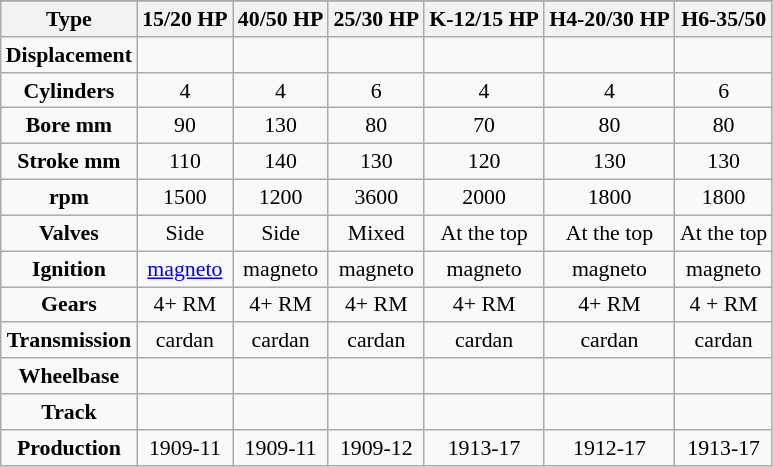<table class="wikitable" style="text-align:center; font-size:91%;">
<tr>
</tr>
<tr>
<th>Type</th>
<th>15/20 HP</th>
<th>40/50 HP</th>
<th>25/30 HP</th>
<th>K-12/15 HP</th>
<th>H4-20/30 HP</th>
<th>H6-35/50</th>
</tr>
<tr ||	||	||	||	||	||>
<td><strong>Displacement</strong></td>
<td></td>
<td></td>
<td></td>
<td></td>
<td></td>
<td></td>
</tr>
<tr ||	||	||	||	||	||>
<td><strong>Cylinders</strong></td>
<td>4</td>
<td>4</td>
<td>6</td>
<td>4</td>
<td>4</td>
<td>6</td>
</tr>
<tr ||	||	||	||	||	||>
<td><strong>Bore mm</strong></td>
<td>90</td>
<td>130</td>
<td>80</td>
<td>70</td>
<td>80</td>
<td>80</td>
</tr>
<tr ||	||	||	||	||	||>
<td><strong>Stroke mm </strong></td>
<td>110</td>
<td>140</td>
<td>130</td>
<td>120</td>
<td>130</td>
<td>130</td>
</tr>
<tr ||	||	||	||	||	||>
<td><strong>rpm </strong></td>
<td>1500</td>
<td>1200</td>
<td>3600</td>
<td>2000</td>
<td>1800</td>
<td>1800</td>
</tr>
<tr ||	||	||	||	||	||>
<td><strong>Valves</strong></td>
<td>Side</td>
<td>Side</td>
<td>Mixed</td>
<td>At the top</td>
<td>At the top</td>
<td>At the top</td>
</tr>
<tr ||	||	||	||	||	||>
<td><strong>Ignition</strong></td>
<td><a href='#'>magneto</a></td>
<td>magneto</td>
<td>magneto</td>
<td>magneto</td>
<td>magneto</td>
<td>magneto</td>
</tr>
<tr ||	||	||	||	||	||>
<td><strong>Gears</strong></td>
<td>4+ RM</td>
<td>4+ RM</td>
<td>4+ RM</td>
<td>4+ RM</td>
<td>4+ RM</td>
<td>4 + RM</td>
</tr>
<tr ||	||	||	||	||	||>
<td><strong>Transmission</strong></td>
<td>cardan</td>
<td>cardan</td>
<td>cardan</td>
<td>cardan</td>
<td>cardan</td>
<td>cardan</td>
</tr>
<tr ||	||	||	||	||	||>
<td><strong>Wheelbase</strong></td>
<td></td>
<td></td>
<td></td>
<td></td>
<td></td>
<td></td>
</tr>
<tr ||	||	||	||	||	||>
<td><strong>Track</strong></td>
<td></td>
<td></td>
<td></td>
<td></td>
<td></td>
<td></td>
</tr>
<tr ||	||	||	||	||	||>
<td><strong>Production</strong></td>
<td>1909-11</td>
<td>1909-11</td>
<td>1909-12</td>
<td>1913-17</td>
<td>1912-17</td>
<td>1913-17</td>
</tr>
</table>
